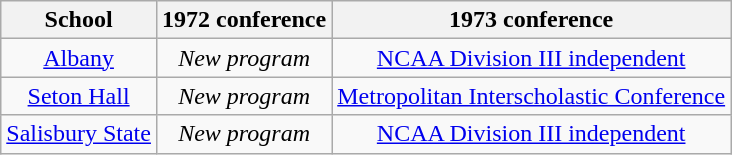<table class="wikitable sortable">
<tr>
<th>School</th>
<th>1972 conference</th>
<th>1973 conference</th>
</tr>
<tr style="text-align:center;">
<td><a href='#'>Albany</a></td>
<td><em>New program</em></td>
<td><a href='#'>NCAA Division III independent</a></td>
</tr>
<tr style="text-align:center;">
<td><a href='#'>Seton Hall</a></td>
<td><em>New program</em></td>
<td><a href='#'>Metropolitan Interscholastic Conference</a></td>
</tr>
<tr style="text-align:center;">
<td><a href='#'>Salisbury State</a></td>
<td><em>New program</em></td>
<td><a href='#'>NCAA Division III independent</a></td>
</tr>
</table>
